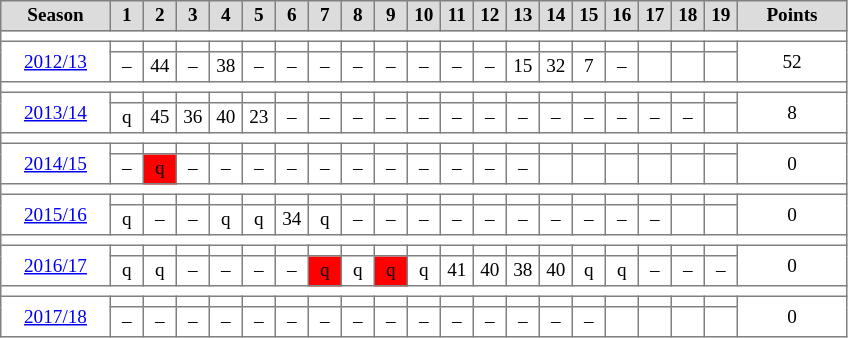<table cellpadding="3" cellspacing="0" border="1" style="background:#ffffff; font-size:80%; line-height:13px; border:grey solid 1px; border-collapse:collapse;">
<tr style="background:#ccc; text-align:center;">
<td style="background:#DCDCDC;" width=65px><strong>Season</strong></td>
<td style="background:#DCDCDC;" width=15px><strong>1</strong></td>
<td style="background:#DCDCDC;" width=15px><strong>2</strong></td>
<td style="background:#DCDCDC;" width=15px><strong>3</strong></td>
<td style="background:#DCDCDC;" width=15px><strong>4</strong></td>
<td style="background:#DCDCDC;" width=15px><strong>5</strong></td>
<td style="background:#DCDCDC;" width=15px><strong>6</strong></td>
<td style="background:#DCDCDC;" width=15px><strong>7</strong></td>
<td style="background:#DCDCDC;" width=15px><strong>8</strong></td>
<td style="background:#DCDCDC;" width=15px><strong>9</strong></td>
<td style="background:#DCDCDC;" width=15px><strong>10</strong></td>
<td style="background:#DCDCDC;" width=15px><strong>11</strong></td>
<td style="background:#DCDCDC;" width=15px><strong>12</strong></td>
<td style="background:#DCDCDC;" width=15px><strong>13</strong></td>
<td style="background:#DCDCDC;" width=15px><strong>14</strong></td>
<td style="background:#DCDCDC;" width=15px><strong>15</strong></td>
<td style="background:#DCDCDC;" width=15px><strong>16</strong></td>
<td style="background:#DCDCDC;" width=15px><strong>17</strong></td>
<td style="background:#DCDCDC;" width=15px><strong>18</strong></td>
<td style="background:#DCDCDC;" width=15px><strong>19</strong></td>
<td style="background:#DCDCDC;" width=30px><strong>Points</strong></td>
</tr>
<tr>
<td colspan=21></td>
</tr>
<tr align=center>
<td rowspan=2><a href='#'>2012/13</a></td>
<th></th>
<th></th>
<th></th>
<th></th>
<th></th>
<th></th>
<th></th>
<th></th>
<th></th>
<th></th>
<th></th>
<th></th>
<th></th>
<th></th>
<th></th>
<th></th>
<th></th>
<th></th>
<th></th>
<td rowspan=2 width=66px>52</td>
</tr>
<tr align=center>
<td>–</td>
<td>44</td>
<td>–</td>
<td>38</td>
<td>–</td>
<td>–</td>
<td>–</td>
<td>–</td>
<td>–</td>
<td>–</td>
<td>–</td>
<td>–</td>
<td>15</td>
<td>32</td>
<td>7</td>
<td>–</td>
<td></td>
<td></td>
<td></td>
</tr>
<tr>
<td colspan=21></td>
</tr>
<tr align=center>
<td rowspan=2><a href='#'>2013/14</a></td>
<th></th>
<th></th>
<th></th>
<th></th>
<th></th>
<th></th>
<th></th>
<th></th>
<th></th>
<th></th>
<th></th>
<th></th>
<th></th>
<th></th>
<th></th>
<th></th>
<th></th>
<th></th>
<th></th>
<td rowspan=2 width=66px>8</td>
</tr>
<tr align=center>
<td>q</td>
<td>45</td>
<td>36</td>
<td>40</td>
<td>23</td>
<td>–</td>
<td>–</td>
<td>–</td>
<td>–</td>
<td>–</td>
<td>–</td>
<td>–</td>
<td>–</td>
<td>–</td>
<td>–</td>
<td>–</td>
<td>–</td>
<td>–</td>
<td></td>
</tr>
<tr>
<td colspan=21></td>
</tr>
<tr align=center>
<td rowspan=2><a href='#'>2014/15</a></td>
<th></th>
<th></th>
<th></th>
<th></th>
<th></th>
<th></th>
<th></th>
<th></th>
<th></th>
<th></th>
<th></th>
<th></th>
<th></th>
<th></th>
<th></th>
<th></th>
<th></th>
<th></th>
<th></th>
<td rowspan=2 width=66px>0</td>
</tr>
<tr align=center>
<td>–</td>
<td bgcolor=red>q</td>
<td>–</td>
<td>–</td>
<td>–</td>
<td>–</td>
<td>–</td>
<td>–</td>
<td>–</td>
<td>–</td>
<td>–</td>
<td>–</td>
<td>–</td>
<td></td>
<td></td>
<td></td>
<td></td>
<td></td>
<td></td>
</tr>
<tr>
<td colspan=21></td>
</tr>
<tr align=center>
<td rowspan=2 width=66px><a href='#'>2015/16</a></td>
<th></th>
<th></th>
<th></th>
<th></th>
<th></th>
<th></th>
<th></th>
<th></th>
<th></th>
<th></th>
<th></th>
<th></th>
<th></th>
<th></th>
<th></th>
<th></th>
<th></th>
<th></th>
<th></th>
<td rowspan=2 width=66px>0</td>
</tr>
<tr align=center>
<td>q</td>
<td>–</td>
<td>–</td>
<td>q</td>
<td>q</td>
<td>34</td>
<td>q</td>
<td>–</td>
<td>–</td>
<td>–</td>
<td>–</td>
<td>–</td>
<td>–</td>
<td>–</td>
<td>–</td>
<td>–</td>
<td>–</td>
<td></td>
<td></td>
</tr>
<tr>
<td colspan=21></td>
</tr>
<tr align=center>
<td rowspan=2 width=66px><a href='#'>2016/17</a></td>
<th></th>
<th></th>
<th></th>
<th></th>
<th></th>
<th></th>
<th></th>
<th></th>
<th></th>
<th></th>
<th></th>
<th></th>
<th></th>
<th></th>
<th></th>
<th></th>
<th></th>
<th></th>
<th></th>
<td rowspan=2 width=66px>0</td>
</tr>
<tr align=center>
<td>q</td>
<td>q</td>
<td>–</td>
<td>–</td>
<td>–</td>
<td>–</td>
<td bgcolor=red>q</td>
<td>q</td>
<td bgcolor=red>q</td>
<td>q</td>
<td>41</td>
<td>40</td>
<td>38</td>
<td>40</td>
<td>q</td>
<td>q</td>
<td>–</td>
<td>–</td>
<td>–</td>
</tr>
<tr>
<td colspan=21></td>
</tr>
<tr align=center>
<td rowspan=2 width=66px><a href='#'>2017/18</a></td>
<th></th>
<th></th>
<th></th>
<th></th>
<th></th>
<th></th>
<th></th>
<th></th>
<th></th>
<th></th>
<th></th>
<th></th>
<th></th>
<th></th>
<th></th>
<th></th>
<th></th>
<th></th>
<th></th>
<td rowspan=2 width=66px>0</td>
</tr>
<tr align=center>
<td>–</td>
<td>–</td>
<td>–</td>
<td>–</td>
<td>–</td>
<td>–</td>
<td>–</td>
<td>–</td>
<td>–</td>
<td>–</td>
<td>–</td>
<td>–</td>
<td>–</td>
<td>–</td>
<td>–</td>
<td></td>
<td></td>
<td></td>
<td></td>
</tr>
</table>
